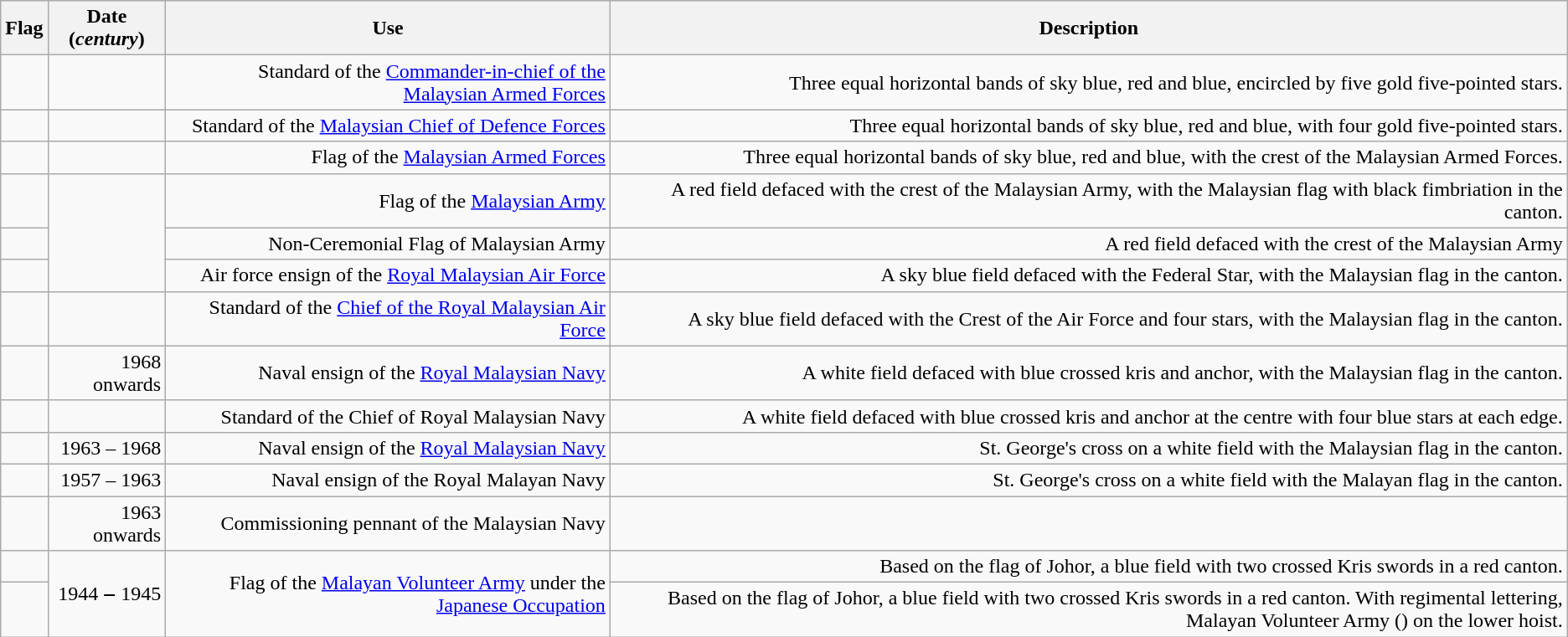<table class="wikitable sortable" style="text-align:right">
<tr bgcolor="#efefef">
<th>Flag</th>
<th>Date (<em>century</em>)</th>
<th>Use</th>
<th>Description</th>
</tr>
<tr>
<td></td>
<td></td>
<td>Standard of the <a href='#'>Commander-in-chief of the Malaysian Armed Forces</a></td>
<td>Three equal horizontal bands of sky blue, red and blue, encircled by five gold five-pointed stars.</td>
</tr>
<tr>
<td></td>
<td></td>
<td>Standard of the <a href='#'>Malaysian Chief of Defence Forces</a></td>
<td>Three equal horizontal bands of sky blue, red and blue, with four gold five-pointed stars.</td>
</tr>
<tr>
<td></td>
<td></td>
<td>Flag of the <a href='#'>Malaysian Armed Forces</a></td>
<td>Three equal horizontal bands of sky blue, red and blue, with the crest of the Malaysian Armed Forces.</td>
</tr>
<tr>
<td></td>
<td rowspan="3"></td>
<td>Flag of the <a href='#'>Malaysian Army</a></td>
<td>A red field defaced with the crest of the Malaysian Army, with the Malaysian flag with black fimbriation in the canton.</td>
</tr>
<tr>
<td></td>
<td>Non-Ceremonial Flag of Malaysian Army</td>
<td>A red field defaced with the crest of the Malaysian Army</td>
</tr>
<tr>
<td></td>
<td>Air force ensign of the <a href='#'>Royal Malaysian Air Force</a></td>
<td>A sky blue field defaced with the Federal Star, with the Malaysian flag in the canton.</td>
</tr>
<tr>
<td></td>
<td></td>
<td>Standard of the <a href='#'>Chief of the Royal Malaysian Air Force</a></td>
<td>A sky blue field defaced with the Crest of the Air Force and four stars, with the Malaysian flag in the canton.</td>
</tr>
<tr>
<td></td>
<td>1968 onwards</td>
<td>Naval ensign of the <a href='#'>Royal Malaysian Navy</a></td>
<td>A white field defaced with blue crossed kris and anchor, with the Malaysian flag in the canton.</td>
</tr>
<tr>
<td></td>
<td></td>
<td>Standard of the Chief of Royal Malaysian Navy</td>
<td>A white field defaced with blue crossed kris and anchor at the centre with four blue stars at each edge.</td>
</tr>
<tr>
<td></td>
<td>1963 – 1968</td>
<td>Naval ensign of the <a href='#'>Royal Malaysian Navy</a></td>
<td>St. George's cross on a white field with the Malaysian flag in the canton.</td>
</tr>
<tr>
<td></td>
<td>1957 – 1963</td>
<td>Naval ensign of the Royal Malayan Navy</td>
<td>St. George's cross on a white field with the Malayan flag in the canton.</td>
</tr>
<tr>
<td></td>
<td>1963 onwards</td>
<td>Commissioning pennant of the Malaysian Navy</td>
<td></td>
</tr>
<tr>
<td></td>
<td rowspan="2">1944 ‒ 1945</td>
<td rowspan="2">Flag of the <a href='#'>Malayan Volunteer Army</a> under the <a href='#'>Japanese Occupation</a></td>
<td>Based on the flag of Johor, a blue field with two crossed Kris swords in a red canton.</td>
</tr>
<tr>
<td></td>
<td>Based on the flag of Johor, a blue field with two crossed Kris swords in a red canton. With regimental lettering, Malayan Volunteer Army () on the lower hoist.</td>
</tr>
</table>
